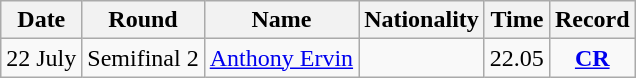<table class="wikitable" style="text-align:center">
<tr>
<th>Date</th>
<th>Round</th>
<th>Name</th>
<th>Nationality</th>
<th>Time</th>
<th>Record</th>
</tr>
<tr>
<td>22 July</td>
<td>Semifinal 2</td>
<td align="left"><a href='#'>Anthony Ervin</a></td>
<td align="left"></td>
<td>22.05</td>
<td><strong><a href='#'>CR</a></strong></td>
</tr>
</table>
